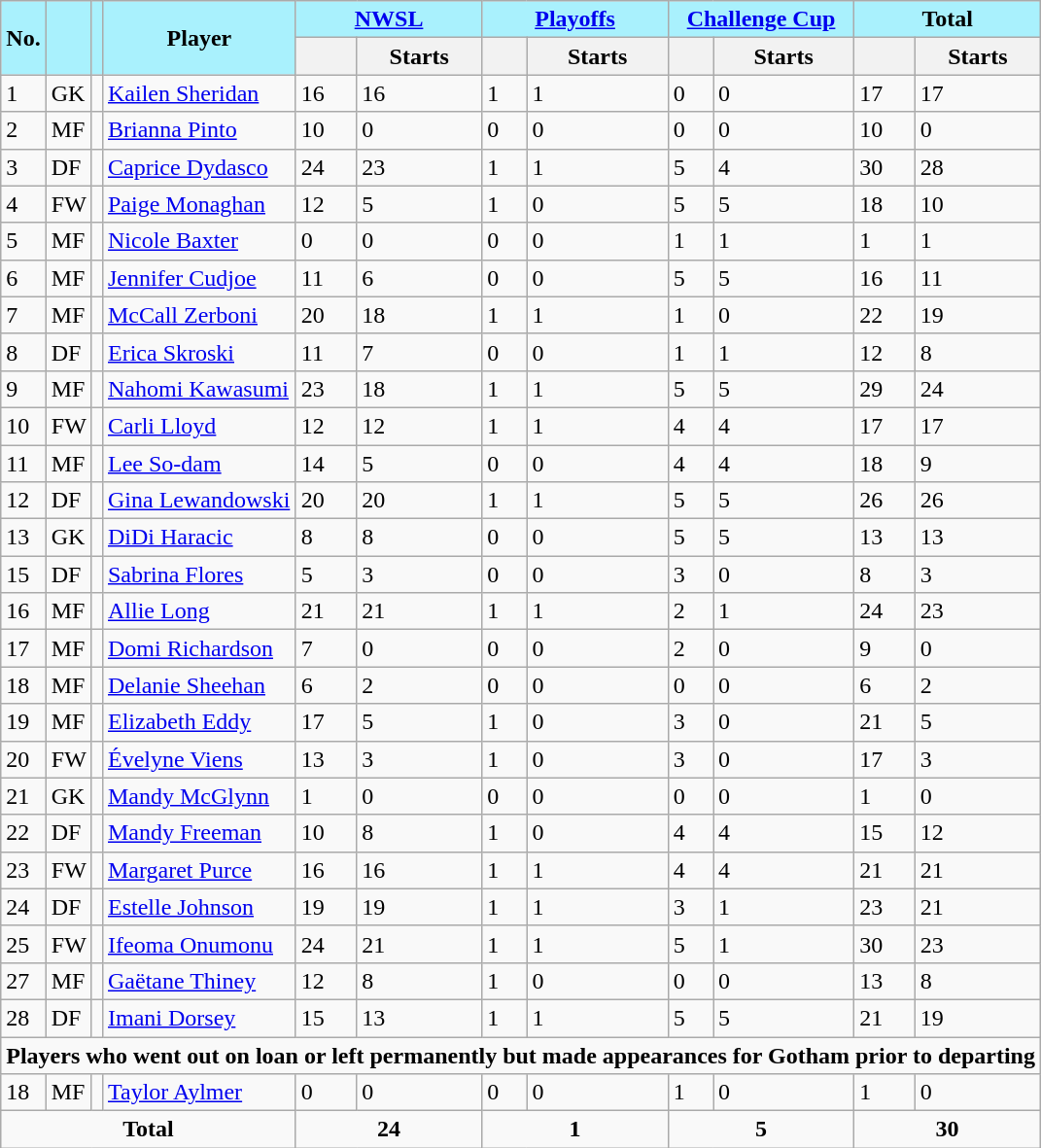<table class="wikitable sortable">
<tr>
<th rowspan="2" style="background:#A9F1FD; color:#000000;">No.</th>
<th rowspan="2" style="background:#A9F1FD; color:#000000;"></th>
<th rowspan="2" style="background:#A9F1FD; color:#000000;"></th>
<th rowspan="2" style="background:#A9F1FD; color:#000000;">Player</th>
<th colspan="2" width=120 style="background:#A9F1FD; color:#000000;"><a href='#'>NWSL</a></th>
<th colspan="2" width=120 style="background:#A9F1FD; color:#000000;"><a href='#'>Playoffs</a></th>
<th colspan="2" width=120 style="background:#A9F1FD; color:#000000;"><a href='#'>Challenge Cup</a></th>
<th colspan="2" width=120 style="background:#A9F1FD; color:#000000;">Total</th>
</tr>
<tr>
<th></th>
<th>Starts</th>
<th></th>
<th>Starts</th>
<th></th>
<th>Starts</th>
<th></th>
<th>Starts</th>
</tr>
<tr>
<td>1</td>
<td>GK</td>
<td></td>
<td><a href='#'>Kailen Sheridan</a></td>
<td>16</td>
<td>16</td>
<td>1</td>
<td>1</td>
<td>0</td>
<td>0</td>
<td>17</td>
<td>17</td>
</tr>
<tr>
<td>2</td>
<td>MF</td>
<td></td>
<td><a href='#'>Brianna Pinto</a></td>
<td>10</td>
<td>0</td>
<td>0</td>
<td>0</td>
<td>0</td>
<td>0</td>
<td>10</td>
<td>0</td>
</tr>
<tr>
<td>3</td>
<td>DF</td>
<td></td>
<td><a href='#'>Caprice Dydasco</a></td>
<td>24</td>
<td>23</td>
<td>1</td>
<td>1</td>
<td>5</td>
<td>4</td>
<td>30</td>
<td>28</td>
</tr>
<tr>
<td>4</td>
<td>FW</td>
<td></td>
<td><a href='#'>Paige Monaghan</a></td>
<td>12</td>
<td>5</td>
<td>1</td>
<td>0</td>
<td>5</td>
<td>5</td>
<td>18</td>
<td>10</td>
</tr>
<tr>
<td>5</td>
<td>MF</td>
<td></td>
<td><a href='#'>Nicole Baxter</a></td>
<td>0</td>
<td>0</td>
<td>0</td>
<td>0</td>
<td>1</td>
<td>1</td>
<td>1</td>
<td>1</td>
</tr>
<tr>
<td>6</td>
<td>MF</td>
<td></td>
<td><a href='#'>Jennifer Cudjoe</a></td>
<td>11</td>
<td>6</td>
<td>0</td>
<td>0</td>
<td>5</td>
<td>5</td>
<td>16</td>
<td>11</td>
</tr>
<tr>
<td>7</td>
<td>MF</td>
<td></td>
<td><a href='#'>McCall Zerboni</a></td>
<td>20</td>
<td>18</td>
<td>1</td>
<td>1</td>
<td>1</td>
<td>0</td>
<td>22</td>
<td>19</td>
</tr>
<tr>
<td>8</td>
<td>DF</td>
<td></td>
<td><a href='#'>Erica Skroski</a></td>
<td>11</td>
<td>7</td>
<td>0</td>
<td>0</td>
<td>1</td>
<td>1</td>
<td>12</td>
<td>8</td>
</tr>
<tr>
<td>9</td>
<td>MF</td>
<td></td>
<td><a href='#'>Nahomi Kawasumi</a></td>
<td>23</td>
<td>18</td>
<td>1</td>
<td>1</td>
<td>5</td>
<td>5</td>
<td>29</td>
<td>24</td>
</tr>
<tr>
<td>10</td>
<td>FW</td>
<td></td>
<td><a href='#'>Carli Lloyd</a></td>
<td>12</td>
<td>12</td>
<td>1</td>
<td>1</td>
<td>4</td>
<td>4</td>
<td>17</td>
<td>17</td>
</tr>
<tr>
<td>11</td>
<td>MF</td>
<td></td>
<td><a href='#'>Lee So-dam</a></td>
<td>14</td>
<td>5</td>
<td>0</td>
<td>0</td>
<td>4</td>
<td>4</td>
<td>18</td>
<td>9</td>
</tr>
<tr>
<td>12</td>
<td>DF</td>
<td></td>
<td><a href='#'>Gina Lewandowski</a></td>
<td>20</td>
<td>20</td>
<td>1</td>
<td>1</td>
<td>5</td>
<td>5</td>
<td>26</td>
<td>26</td>
</tr>
<tr>
<td>13</td>
<td>GK</td>
<td></td>
<td><a href='#'>DiDi Haracic</a></td>
<td>8</td>
<td>8</td>
<td>0</td>
<td>0</td>
<td>5</td>
<td>5</td>
<td>13</td>
<td>13</td>
</tr>
<tr>
<td>15</td>
<td>DF</td>
<td></td>
<td><a href='#'>Sabrina Flores</a></td>
<td>5</td>
<td>3</td>
<td>0</td>
<td>0</td>
<td>3</td>
<td>0</td>
<td>8</td>
<td>3</td>
</tr>
<tr>
<td>16</td>
<td>MF</td>
<td></td>
<td><a href='#'>Allie Long</a></td>
<td>21</td>
<td>21</td>
<td>1</td>
<td>1</td>
<td>2</td>
<td>1</td>
<td>24</td>
<td>23</td>
</tr>
<tr>
<td>17</td>
<td>MF</td>
<td></td>
<td><a href='#'>Domi Richardson</a></td>
<td>7</td>
<td>0</td>
<td>0</td>
<td>0</td>
<td>2</td>
<td>0</td>
<td>9</td>
<td>0</td>
</tr>
<tr>
<td>18</td>
<td>MF</td>
<td></td>
<td><a href='#'>Delanie Sheehan</a></td>
<td>6</td>
<td>2</td>
<td>0</td>
<td>0</td>
<td>0</td>
<td>0</td>
<td>6</td>
<td>2</td>
</tr>
<tr>
<td>19</td>
<td>MF</td>
<td></td>
<td><a href='#'>Elizabeth Eddy</a></td>
<td>17</td>
<td>5</td>
<td>1</td>
<td>0</td>
<td>3</td>
<td>0</td>
<td>21</td>
<td>5</td>
</tr>
<tr>
<td>20</td>
<td>FW</td>
<td></td>
<td><a href='#'>Évelyne Viens</a></td>
<td>13</td>
<td>3</td>
<td>1</td>
<td>0</td>
<td>3</td>
<td>0</td>
<td>17</td>
<td>3</td>
</tr>
<tr>
<td>21</td>
<td>GK</td>
<td></td>
<td><a href='#'>Mandy McGlynn</a></td>
<td>1</td>
<td>0</td>
<td>0</td>
<td>0</td>
<td>0</td>
<td>0</td>
<td>1</td>
<td>0</td>
</tr>
<tr>
<td>22</td>
<td>DF</td>
<td></td>
<td><a href='#'>Mandy Freeman</a></td>
<td>10</td>
<td>8</td>
<td>1</td>
<td>0</td>
<td>4</td>
<td>4</td>
<td>15</td>
<td>12</td>
</tr>
<tr>
<td>23</td>
<td>FW</td>
<td></td>
<td><a href='#'>Margaret Purce</a></td>
<td>16</td>
<td>16</td>
<td>1</td>
<td>1</td>
<td>4</td>
<td>4</td>
<td>21</td>
<td>21</td>
</tr>
<tr>
<td>24</td>
<td>DF</td>
<td></td>
<td><a href='#'>Estelle Johnson</a></td>
<td>19</td>
<td>19</td>
<td>1</td>
<td>1</td>
<td>3</td>
<td>1</td>
<td>23</td>
<td>21</td>
</tr>
<tr>
<td>25</td>
<td>FW</td>
<td></td>
<td><a href='#'>Ifeoma Onumonu</a></td>
<td>24</td>
<td>21</td>
<td>1</td>
<td>1</td>
<td>5</td>
<td>1</td>
<td>30</td>
<td>23</td>
</tr>
<tr>
<td>27</td>
<td>MF</td>
<td></td>
<td><a href='#'>Gaëtane Thiney</a></td>
<td>12</td>
<td>8</td>
<td>1</td>
<td>0</td>
<td>0</td>
<td>0</td>
<td>13</td>
<td>8</td>
</tr>
<tr>
<td>28</td>
<td>DF</td>
<td></td>
<td><a href='#'>Imani Dorsey</a></td>
<td>15</td>
<td>13</td>
<td>1</td>
<td>1</td>
<td>5</td>
<td>5</td>
<td>21</td>
<td>19</td>
</tr>
<tr>
<td colspan="12" style="text-align:center;"><strong>Players who went out on loan or left permanently but made appearances for Gotham prior to departing</strong></td>
</tr>
<tr>
<td>18</td>
<td>MF</td>
<td></td>
<td><a href='#'>Taylor Aylmer</a></td>
<td>0</td>
<td>0</td>
<td>0</td>
<td>0</td>
<td>1</td>
<td>0</td>
<td>1</td>
<td>0</td>
</tr>
<tr>
<td colspan="4" style="text-align:center;"><strong>Total</strong></td>
<td colspan="2" style="text-align:center;"><strong>24</strong></td>
<td colspan="2" style="text-align:center;"><strong>1</strong></td>
<td colspan="2" style="text-align:center;"><strong>5</strong></td>
<td colspan="2" style="text-align:center;"><strong>30</strong></td>
</tr>
</table>
